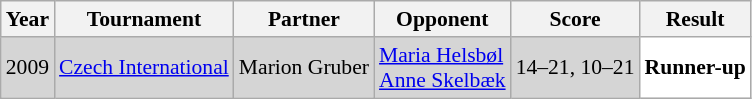<table class="sortable wikitable" style="font-size: 90%;">
<tr>
<th>Year</th>
<th>Tournament</th>
<th>Partner</th>
<th>Opponent</th>
<th>Score</th>
<th>Result</th>
</tr>
<tr style="background:#D5D5D5">
<td align="center">2009</td>
<td align="left"><a href='#'>Czech International</a></td>
<td align="left"> Marion Gruber</td>
<td align="left"> <a href='#'>Maria Helsbøl</a><br> <a href='#'>Anne Skelbæk</a></td>
<td align="left">14–21, 10–21</td>
<td style="text-align:left; background:white"> <strong>Runner-up</strong></td>
</tr>
</table>
